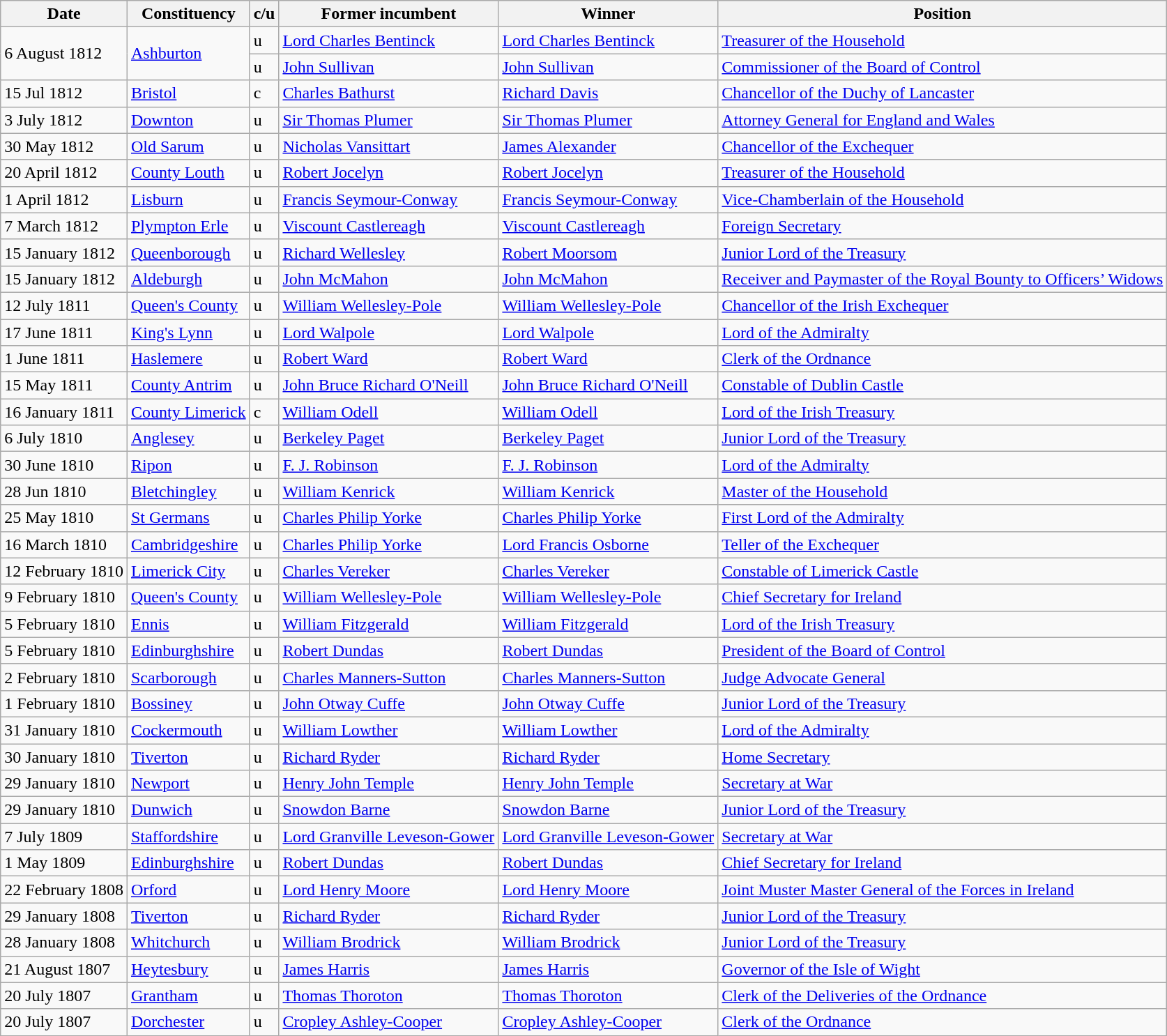<table class="wikitable">
<tr>
<th>Date</th>
<th>Constituency</th>
<th>c/u</th>
<th>Former incumbent</th>
<th>Winner</th>
<th>Position</th>
</tr>
<tr>
<td rowspan=2>6 August 1812</td>
<td rowspan=2><a href='#'>Ashburton</a></td>
<td>u</td>
<td><a href='#'>Lord Charles Bentinck</a></td>
<td><a href='#'>Lord Charles Bentinck</a></td>
<td><a href='#'>Treasurer of the Household</a></td>
</tr>
<tr>
<td>u</td>
<td><a href='#'>John Sullivan</a></td>
<td><a href='#'>John Sullivan</a></td>
<td><a href='#'>Commissioner of the Board of Control</a></td>
</tr>
<tr>
<td>15 Jul 1812</td>
<td><a href='#'>Bristol</a></td>
<td>c</td>
<td><a href='#'>Charles Bathurst</a></td>
<td><a href='#'>Richard Davis</a></td>
<td><a href='#'>Chancellor of the Duchy of Lancaster</a></td>
</tr>
<tr>
<td>3 July 1812</td>
<td><a href='#'>Downton</a></td>
<td>u</td>
<td><a href='#'>Sir Thomas Plumer</a></td>
<td><a href='#'>Sir Thomas Plumer</a></td>
<td><a href='#'>Attorney General for England and Wales</a></td>
</tr>
<tr>
<td>30 May 1812</td>
<td><a href='#'>Old Sarum</a></td>
<td>u</td>
<td><a href='#'>Nicholas Vansittart</a></td>
<td><a href='#'>James Alexander</a></td>
<td><a href='#'>Chancellor of the Exchequer</a></td>
</tr>
<tr>
<td>20 April 1812</td>
<td><a href='#'>County Louth</a></td>
<td>u</td>
<td><a href='#'>Robert Jocelyn</a></td>
<td><a href='#'>Robert Jocelyn</a></td>
<td><a href='#'>Treasurer of the Household</a></td>
</tr>
<tr>
<td>1 April 1812</td>
<td><a href='#'>Lisburn</a></td>
<td>u</td>
<td><a href='#'>Francis Seymour-Conway</a></td>
<td><a href='#'>Francis Seymour-Conway</a></td>
<td><a href='#'>Vice-Chamberlain of the Household</a></td>
</tr>
<tr>
<td>7 March 1812</td>
<td><a href='#'>Plympton Erle</a></td>
<td>u</td>
<td><a href='#'>Viscount Castlereagh</a></td>
<td><a href='#'>Viscount Castlereagh</a></td>
<td><a href='#'>Foreign Secretary</a></td>
</tr>
<tr>
<td>15 January 1812</td>
<td><a href='#'>Queenborough</a></td>
<td>u</td>
<td><a href='#'>Richard Wellesley</a></td>
<td><a href='#'>Robert Moorsom</a></td>
<td><a href='#'>Junior Lord of the Treasury</a></td>
</tr>
<tr>
<td>15 January 1812</td>
<td><a href='#'>Aldeburgh</a></td>
<td>u</td>
<td><a href='#'>John McMahon</a></td>
<td><a href='#'>John McMahon</a></td>
<td><a href='#'>Receiver and Paymaster of the Royal Bounty to Officers’ Widows</a></td>
</tr>
<tr>
<td>12 July 1811</td>
<td><a href='#'>Queen's County</a></td>
<td>u</td>
<td><a href='#'>William Wellesley-Pole</a></td>
<td><a href='#'>William Wellesley-Pole</a></td>
<td><a href='#'>Chancellor of the Irish Exchequer</a></td>
</tr>
<tr>
<td>17 June 1811</td>
<td><a href='#'>King's Lynn</a></td>
<td>u</td>
<td><a href='#'>Lord Walpole</a></td>
<td><a href='#'>Lord Walpole</a></td>
<td><a href='#'>Lord of the Admiralty</a></td>
</tr>
<tr>
<td>1 June 1811</td>
<td><a href='#'>Haslemere</a></td>
<td>u</td>
<td><a href='#'>Robert Ward</a></td>
<td><a href='#'>Robert Ward</a></td>
<td><a href='#'>Clerk of the Ordnance</a></td>
</tr>
<tr>
<td>15 May 1811</td>
<td><a href='#'>County Antrim</a></td>
<td>u</td>
<td><a href='#'>John Bruce Richard O'Neill</a></td>
<td><a href='#'>John Bruce Richard O'Neill</a></td>
<td><a href='#'>Constable of Dublin Castle</a></td>
</tr>
<tr>
<td>16 January 1811</td>
<td><a href='#'>County Limerick</a></td>
<td>c</td>
<td><a href='#'>William Odell</a></td>
<td><a href='#'>William Odell</a></td>
<td><a href='#'>Lord of the Irish Treasury</a></td>
</tr>
<tr>
<td>6 July 1810</td>
<td><a href='#'>Anglesey</a></td>
<td>u</td>
<td><a href='#'>Berkeley Paget</a></td>
<td><a href='#'>Berkeley Paget</a></td>
<td><a href='#'>Junior Lord of the Treasury</a></td>
</tr>
<tr>
<td>30 June 1810</td>
<td><a href='#'>Ripon</a></td>
<td>u</td>
<td><a href='#'>F. J. Robinson</a></td>
<td><a href='#'>F. J. Robinson</a></td>
<td><a href='#'>Lord of the Admiralty</a></td>
</tr>
<tr>
<td>28 Jun 1810</td>
<td><a href='#'>Bletchingley</a></td>
<td>u</td>
<td><a href='#'>William Kenrick</a></td>
<td><a href='#'>William Kenrick</a></td>
<td><a href='#'>Master of the Household</a></td>
</tr>
<tr>
<td>25 May 1810</td>
<td><a href='#'>St Germans</a></td>
<td>u</td>
<td><a href='#'>Charles Philip Yorke</a></td>
<td><a href='#'>Charles Philip Yorke</a></td>
<td><a href='#'>First Lord of the Admiralty</a></td>
</tr>
<tr>
<td>16 March 1810</td>
<td><a href='#'>Cambridgeshire</a></td>
<td>u</td>
<td><a href='#'>Charles Philip Yorke</a></td>
<td><a href='#'>Lord Francis Osborne</a></td>
<td><a href='#'>Teller of the Exchequer</a></td>
</tr>
<tr>
<td>12 February 1810</td>
<td><a href='#'>Limerick City</a></td>
<td>u</td>
<td><a href='#'>Charles Vereker</a></td>
<td><a href='#'>Charles Vereker</a></td>
<td><a href='#'>Constable of Limerick Castle</a></td>
</tr>
<tr>
<td>9 February 1810</td>
<td><a href='#'>Queen's County</a></td>
<td>u</td>
<td><a href='#'>William Wellesley-Pole</a></td>
<td><a href='#'>William Wellesley-Pole</a></td>
<td><a href='#'>Chief Secretary for Ireland</a></td>
</tr>
<tr>
<td>5 February 1810</td>
<td><a href='#'>Ennis</a></td>
<td>u</td>
<td><a href='#'>William Fitzgerald</a></td>
<td><a href='#'>William Fitzgerald</a></td>
<td><a href='#'>Lord of the Irish Treasury</a></td>
</tr>
<tr>
<td>5 February 1810</td>
<td><a href='#'>Edinburghshire</a></td>
<td>u</td>
<td><a href='#'>Robert Dundas</a></td>
<td><a href='#'>Robert Dundas</a></td>
<td><a href='#'>President of the Board of Control</a></td>
</tr>
<tr>
<td>2 February 1810</td>
<td><a href='#'>Scarborough</a></td>
<td>u</td>
<td><a href='#'>Charles Manners-Sutton</a></td>
<td><a href='#'>Charles Manners-Sutton</a></td>
<td><a href='#'>Judge Advocate General</a></td>
</tr>
<tr>
<td>1 February 1810</td>
<td><a href='#'>Bossiney</a></td>
<td>u</td>
<td><a href='#'>John Otway Cuffe</a></td>
<td><a href='#'>John Otway Cuffe</a></td>
<td><a href='#'>Junior Lord of the Treasury</a></td>
</tr>
<tr>
<td>31 January 1810</td>
<td><a href='#'>Cockermouth</a></td>
<td>u</td>
<td><a href='#'>William Lowther</a></td>
<td><a href='#'>William Lowther</a></td>
<td><a href='#'>Lord of the Admiralty</a></td>
</tr>
<tr>
<td>30 January 1810</td>
<td><a href='#'>Tiverton</a></td>
<td>u</td>
<td><a href='#'>Richard Ryder</a></td>
<td><a href='#'>Richard Ryder</a></td>
<td><a href='#'>Home Secretary</a></td>
</tr>
<tr>
<td>29 January 1810</td>
<td><a href='#'>Newport</a></td>
<td>u</td>
<td><a href='#'>Henry John Temple</a></td>
<td><a href='#'>Henry John Temple</a></td>
<td><a href='#'>Secretary at War</a></td>
</tr>
<tr>
<td>29 January 1810</td>
<td><a href='#'>Dunwich</a></td>
<td>u</td>
<td><a href='#'>Snowdon Barne</a></td>
<td><a href='#'>Snowdon Barne</a></td>
<td><a href='#'>Junior Lord of the Treasury</a></td>
</tr>
<tr>
<td>7 July 1809</td>
<td><a href='#'>Staffordshire</a></td>
<td>u</td>
<td><a href='#'>Lord Granville Leveson-Gower</a></td>
<td><a href='#'>Lord Granville Leveson-Gower</a></td>
<td><a href='#'>Secretary at War</a></td>
</tr>
<tr>
<td>1 May 1809</td>
<td><a href='#'>Edinburghshire</a></td>
<td>u</td>
<td><a href='#'>Robert Dundas</a></td>
<td><a href='#'>Robert Dundas</a></td>
<td><a href='#'>Chief Secretary for Ireland</a></td>
</tr>
<tr>
<td>22 February 1808</td>
<td><a href='#'>Orford</a></td>
<td>u</td>
<td><a href='#'>Lord Henry Moore</a></td>
<td><a href='#'>Lord Henry Moore</a></td>
<td><a href='#'>Joint Muster Master General of the Forces in Ireland</a></td>
</tr>
<tr>
<td>29 January 1808</td>
<td><a href='#'>Tiverton</a></td>
<td>u</td>
<td><a href='#'>Richard Ryder</a></td>
<td><a href='#'>Richard Ryder</a></td>
<td><a href='#'>Junior Lord of the Treasury</a></td>
</tr>
<tr>
<td>28 January 1808</td>
<td><a href='#'>Whitchurch</a></td>
<td>u</td>
<td><a href='#'>William Brodrick</a></td>
<td><a href='#'>William Brodrick</a></td>
<td><a href='#'>Junior Lord of the Treasury</a></td>
</tr>
<tr>
<td>21 August 1807</td>
<td><a href='#'>Heytesbury</a></td>
<td>u</td>
<td><a href='#'>James Harris</a></td>
<td><a href='#'>James Harris</a></td>
<td><a href='#'>Governor of the Isle of Wight</a></td>
</tr>
<tr>
<td>20 July 1807</td>
<td><a href='#'>Grantham</a></td>
<td>u</td>
<td><a href='#'>Thomas Thoroton</a></td>
<td><a href='#'>Thomas Thoroton</a></td>
<td><a href='#'>Clerk of the Deliveries of the Ordnance</a></td>
</tr>
<tr>
<td>20 July 1807</td>
<td><a href='#'>Dorchester</a></td>
<td>u</td>
<td><a href='#'>Cropley Ashley-Cooper</a></td>
<td><a href='#'>Cropley Ashley-Cooper</a></td>
<td><a href='#'>Clerk of the Ordnance</a></td>
</tr>
</table>
